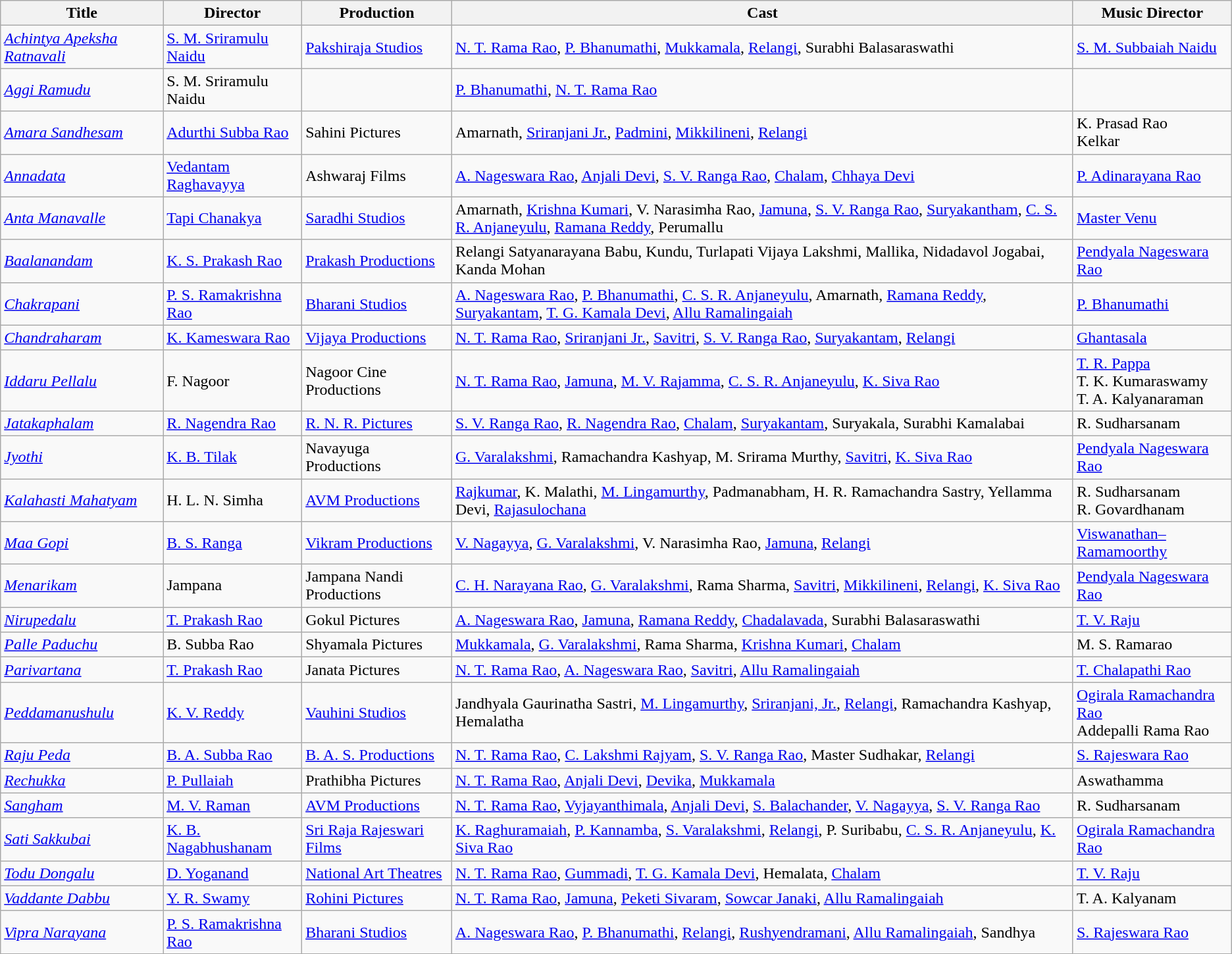<table class="wikitable">
<tr>
<th>Title</th>
<th>Director</th>
<th>Production</th>
<th>Cast</th>
<th>Music Director</th>
</tr>
<tr>
<td><em><a href='#'>Achintya Apeksha Ratnavali</a></em></td>
<td><a href='#'>S. M. Sriramulu Naidu</a></td>
<td><a href='#'>Pakshiraja Studios</a></td>
<td><a href='#'>N. T. Rama Rao</a>, <a href='#'>P. Bhanumathi</a>, <a href='#'>Mukkamala</a>, <a href='#'>Relangi</a>, Surabhi Balasaraswathi</td>
<td><a href='#'>S. M. Subbaiah Naidu</a></td>
</tr>
<tr>
<td><em><a href='#'>Aggi Ramudu</a></em></td>
<td>S. M. Sriramulu Naidu</td>
<td></td>
<td><a href='#'>P. Bhanumathi</a>, <a href='#'>N. T. Rama Rao</a></td>
<td></td>
</tr>
<tr>
<td><em><a href='#'>Amara Sandhesam</a></em></td>
<td><a href='#'>Adurthi Subba Rao</a></td>
<td>Sahini Pictures</td>
<td>Amarnath, <a href='#'>Sriranjani Jr.</a>, <a href='#'>Padmini</a>, <a href='#'>Mikkilineni</a>, <a href='#'>Relangi</a></td>
<td>K. Prasad Rao<br>Kelkar</td>
</tr>
<tr>
<td><em><a href='#'>Annadata</a></em></td>
<td><a href='#'>Vedantam Raghavayya</a></td>
<td>Ashwaraj Films</td>
<td><a href='#'>A. Nageswara Rao</a>, <a href='#'>Anjali Devi</a>, <a href='#'>S. V. Ranga Rao</a>, <a href='#'>Chalam</a>, <a href='#'>Chhaya Devi</a></td>
<td><a href='#'>P. Adinarayana Rao</a></td>
</tr>
<tr>
<td><em><a href='#'>Anta Manavalle</a></em></td>
<td><a href='#'>Tapi Chanakya</a></td>
<td><a href='#'>Saradhi Studios</a></td>
<td>Amarnath, <a href='#'>Krishna Kumari</a>, V. Narasimha Rao, <a href='#'>Jamuna</a>, <a href='#'>S. V. Ranga Rao</a>, <a href='#'>Suryakantham</a>, <a href='#'>C. S. R. Anjaneyulu</a>, <a href='#'>Ramana Reddy</a>, Perumallu</td>
<td><a href='#'>Master Venu</a></td>
</tr>
<tr>
<td><em><a href='#'>Baalanandam</a></em></td>
<td><a href='#'>K. S. Prakash Rao</a></td>
<td><a href='#'>Prakash Productions</a></td>
<td>Relangi Satyanarayana Babu, Kundu, Turlapati Vijaya Lakshmi, Mallika, Nidadavol Jogabai, Kanda Mohan</td>
<td><a href='#'>Pendyala Nageswara Rao</a></td>
</tr>
<tr>
<td><em><a href='#'>Chakrapani</a></em></td>
<td><a href='#'>P. S. Ramakrishna Rao</a></td>
<td><a href='#'>Bharani Studios</a></td>
<td><a href='#'>A. Nageswara Rao</a>, <a href='#'>P. Bhanumathi</a>, <a href='#'>C. S. R. Anjaneyulu</a>, Amarnath, <a href='#'>Ramana Reddy</a>, <a href='#'>Suryakantam</a>, <a href='#'>T. G. Kamala Devi</a>, <a href='#'>Allu Ramalingaiah</a></td>
<td><a href='#'>P. Bhanumathi</a></td>
</tr>
<tr>
<td><em><a href='#'>Chandraharam</a></em></td>
<td><a href='#'>K. Kameswara Rao</a></td>
<td><a href='#'>Vijaya Productions</a></td>
<td><a href='#'>N. T. Rama Rao</a>, <a href='#'>Sriranjani Jr.</a>, <a href='#'>Savitri</a>, <a href='#'>S. V. Ranga Rao</a>, <a href='#'>Suryakantam</a>, <a href='#'>Relangi</a></td>
<td><a href='#'>Ghantasala</a></td>
</tr>
<tr>
<td><em><a href='#'>Iddaru Pellalu</a></em></td>
<td>F. Nagoor</td>
<td>Nagoor Cine Productions</td>
<td><a href='#'>N. T. Rama Rao</a>, <a href='#'>Jamuna</a>, <a href='#'>M. V. Rajamma</a>, <a href='#'>C. S. R. Anjaneyulu</a>, <a href='#'>K. Siva Rao</a></td>
<td><a href='#'>T. R. Pappa</a><br>T. K. Kumaraswamy<br>T. A. Kalyanaraman</td>
</tr>
<tr>
<td><em><a href='#'>Jatakaphalam</a></em></td>
<td><a href='#'>R. Nagendra Rao</a></td>
<td><a href='#'>R. N. R. Pictures</a></td>
<td><a href='#'>S. V. Ranga Rao</a>, <a href='#'>R. Nagendra Rao</a>, <a href='#'>Chalam</a>, <a href='#'>Suryakantam</a>, Suryakala, Surabhi Kamalabai</td>
<td>R. Sudharsanam</td>
</tr>
<tr>
<td><em><a href='#'>Jyothi</a></em></td>
<td><a href='#'>K. B. Tilak</a></td>
<td>Navayuga Productions</td>
<td><a href='#'>G. Varalakshmi</a>, Ramachandra Kashyap, M. Srirama Murthy, <a href='#'>Savitri</a>, <a href='#'>K. Siva Rao</a></td>
<td><a href='#'>Pendyala Nageswara Rao</a></td>
</tr>
<tr>
<td><em><a href='#'>Kalahasti Mahatyam</a></em></td>
<td>H. L. N. Simha</td>
<td><a href='#'>AVM Productions</a></td>
<td><a href='#'>Rajkumar</a>, K. Malathi, <a href='#'>M. Lingamurthy</a>, Padmanabham, H. R. Ramachandra Sastry, Yellamma Devi, <a href='#'>Rajasulochana</a></td>
<td>R. Sudharsanam<br>R. Govardhanam</td>
</tr>
<tr>
<td><em><a href='#'>Maa Gopi</a></em></td>
<td><a href='#'>B. S. Ranga</a></td>
<td><a href='#'>Vikram Productions</a></td>
<td><a href='#'>V. Nagayya</a>, <a href='#'>G. Varalakshmi</a>, V. Narasimha Rao, <a href='#'>Jamuna</a>, <a href='#'>Relangi</a></td>
<td><a href='#'>Viswanathan–Ramamoorthy</a></td>
</tr>
<tr>
<td><em><a href='#'>Menarikam</a></em></td>
<td>Jampana</td>
<td>Jampana Nandi Productions</td>
<td><a href='#'>C. H. Narayana Rao</a>, <a href='#'>G. Varalakshmi</a>, Rama Sharma, <a href='#'>Savitri</a>, <a href='#'>Mikkilineni</a>, <a href='#'>Relangi</a>, <a href='#'>K. Siva Rao</a></td>
<td><a href='#'>Pendyala Nageswara Rao</a></td>
</tr>
<tr>
<td><em><a href='#'>Nirupedalu</a></em></td>
<td><a href='#'>T. Prakash Rao</a></td>
<td>Gokul Pictures</td>
<td><a href='#'>A. Nageswara Rao</a>, <a href='#'>Jamuna</a>, <a href='#'>Ramana Reddy</a>, <a href='#'>Chadalavada</a>, Surabhi Balasaraswathi</td>
<td><a href='#'>T. V. Raju</a></td>
</tr>
<tr>
<td><em><a href='#'>Palle Paduchu</a></em></td>
<td>B. Subba Rao</td>
<td>Shyamala Pictures</td>
<td><a href='#'>Mukkamala</a>, <a href='#'>G. Varalakshmi</a>, Rama Sharma, <a href='#'>Krishna Kumari</a>, <a href='#'>Chalam</a></td>
<td>M. S. Ramarao</td>
</tr>
<tr>
<td><em><a href='#'>Parivartana</a></em></td>
<td><a href='#'>T. Prakash Rao</a></td>
<td>Janata Pictures</td>
<td><a href='#'>N. T. Rama Rao</a>, <a href='#'>A. Nageswara Rao</a>, <a href='#'>Savitri</a>, <a href='#'>Allu Ramalingaiah</a></td>
<td><a href='#'>T. Chalapathi Rao</a></td>
</tr>
<tr>
<td><em><a href='#'>Peddamanushulu</a></em></td>
<td><a href='#'>K. V. Reddy</a></td>
<td><a href='#'>Vauhini Studios</a></td>
<td>Jandhyala Gaurinatha Sastri, <a href='#'>M. Lingamurthy</a>, <a href='#'>Sriranjani, Jr.</a>, <a href='#'>Relangi</a>, Ramachandra Kashyap, Hemalatha</td>
<td><a href='#'>Ogirala Ramachandra Rao</a><br>Addepalli Rama Rao</td>
</tr>
<tr>
<td><em><a href='#'>Raju Peda</a></em></td>
<td><a href='#'>B. A. Subba Rao</a></td>
<td><a href='#'>B. A. S. Productions</a></td>
<td><a href='#'>N. T. Rama Rao</a>, <a href='#'>C. Lakshmi Rajyam</a>, <a href='#'>S. V. Ranga Rao</a>, Master Sudhakar, <a href='#'>Relangi</a></td>
<td><a href='#'>S. Rajeswara Rao</a></td>
</tr>
<tr>
<td><em><a href='#'>Rechukka</a></em></td>
<td><a href='#'>P. Pullaiah</a></td>
<td>Prathibha Pictures</td>
<td><a href='#'>N. T. Rama Rao</a>, <a href='#'>Anjali Devi</a>, <a href='#'>Devika</a>, <a href='#'>Mukkamala</a></td>
<td>Aswathamma</td>
</tr>
<tr>
<td><em><a href='#'>Sangham</a></em></td>
<td><a href='#'>M. V. Raman</a></td>
<td><a href='#'>AVM Productions</a></td>
<td><a href='#'>N. T. Rama Rao</a>, <a href='#'>Vyjayanthimala</a>, <a href='#'>Anjali Devi</a>, <a href='#'>S. Balachander</a>, <a href='#'>V. Nagayya</a>, <a href='#'>S. V. Ranga Rao</a></td>
<td>R. Sudharsanam</td>
</tr>
<tr>
<td><em><a href='#'>Sati Sakkubai</a></em></td>
<td><a href='#'>K. B. Nagabhushanam</a></td>
<td><a href='#'>Sri Raja Rajeswari Films</a></td>
<td><a href='#'>K. Raghuramaiah</a>, <a href='#'>P. Kannamba</a>, <a href='#'>S. Varalakshmi</a>, <a href='#'>Relangi</a>, P. Suribabu, <a href='#'>C. S. R. Anjaneyulu</a>, <a href='#'>K. Siva Rao</a></td>
<td><a href='#'>Ogirala Ramachandra Rao</a></td>
</tr>
<tr>
<td><em><a href='#'>Todu Dongalu</a></em></td>
<td><a href='#'>D. Yoganand</a></td>
<td><a href='#'>National Art Theatres</a></td>
<td><a href='#'>N. T. Rama Rao</a>, <a href='#'>Gummadi</a>, <a href='#'>T. G. Kamala Devi</a>, Hemalata, <a href='#'>Chalam</a></td>
<td><a href='#'>T. V. Raju</a></td>
</tr>
<tr>
<td><em><a href='#'>Vaddante Dabbu</a></em></td>
<td><a href='#'>Y. R. Swamy</a></td>
<td><a href='#'>Rohini Pictures</a></td>
<td><a href='#'>N. T. Rama Rao</a>, <a href='#'>Jamuna</a>, <a href='#'>Peketi Sivaram</a>, <a href='#'>Sowcar Janaki</a>, <a href='#'>Allu Ramalingaiah</a></td>
<td>T. A. Kalyanam</td>
</tr>
<tr>
<td><em><a href='#'>Vipra Narayana</a></em></td>
<td><a href='#'>P. S. Ramakrishna Rao</a></td>
<td><a href='#'>Bharani Studios</a></td>
<td><a href='#'>A. Nageswara Rao</a>, <a href='#'>P. Bhanumathi</a>, <a href='#'>Relangi</a>, <a href='#'>Rushyendramani</a>, <a href='#'>Allu Ramalingaiah</a>, Sandhya</td>
<td><a href='#'>S. Rajeswara Rao</a></td>
</tr>
</table>
